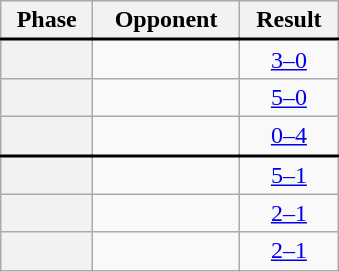<table class="wikitable plainrowheaders" style="text-align:center;margin-left:1em;float:right;clear:right;min-width:226px">
<tr>
<th scope="col">Phase</th>
<th scope="col">Opponent</th>
<th scope="col">Result</th>
</tr>
<tr style="border-top:2px solid black">
<th scope="row" style="text-align:center"></th>
<td align="left"></td>
<td><a href='#'>3–0</a></td>
</tr>
<tr>
<th scope="row" style="text-align:center"></th>
<td align="left"></td>
<td><a href='#'>5–0</a></td>
</tr>
<tr>
<th scope="row" style="text-align:center"></th>
<td align="left"></td>
<td><a href='#'>0–4</a></td>
</tr>
<tr style="border-top:2px solid black">
<th scope="row" style="text-align:center"></th>
<td align="left"></td>
<td><a href='#'>5–1</a></td>
</tr>
<tr>
<th scope="row" style="text-align:center"></th>
<td align="left"></td>
<td><a href='#'>2–1</a> </td>
</tr>
<tr>
<th scope="row" style="text-align:center"></th>
<td align="left"></td>
<td><a href='#'>2–1</a></td>
</tr>
</table>
